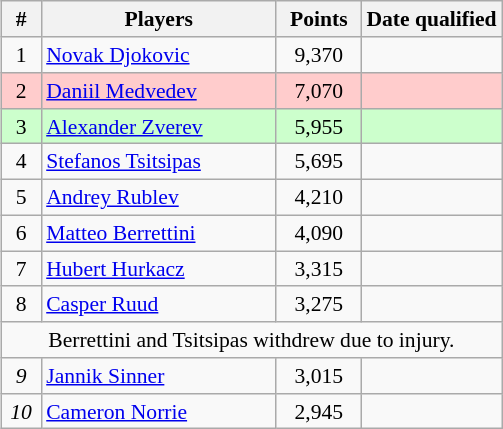<table class="sortable wikitable nowrap" align=right style=text-align:center;font-size:90%>
<tr>
<th width=20>#</th>
<th width=150>Players</th>
<th width=50>Points</th>
<th>Date qualified</th>
</tr>
<tr align=center>
<td>1</td>
<td align=left> <a href='#'>Novak Djokovic</a></td>
<td>9,370</td>
<td></td>
</tr>
<tr align=center style="background:#fcc">
<td>2</td>
<td align=left> <a href='#'>Daniil Medvedev</a></td>
<td>7,070</td>
<td></td>
</tr>
<tr align=center style="background:#cfc">
<td>3</td>
<td align=left> <a href='#'>Alexander Zverev</a></td>
<td>5,955</td>
<td></td>
</tr>
<tr>
<td>4</td>
<td align=left> <a href='#'>Stefanos Tsitsipas</a></td>
<td>5,695</td>
<td></td>
</tr>
<tr align=center>
<td>5</td>
<td align=left> <a href='#'>Andrey Rublev</a></td>
<td>4,210</td>
<td></td>
</tr>
<tr>
<td>6</td>
<td align=left> <a href='#'>Matteo Berrettini</a></td>
<td>4,090</td>
<td></td>
</tr>
<tr align=center>
<td>7</td>
<td align=left> <a href='#'>Hubert Hurkacz</a></td>
<td>3,315</td>
<td></td>
</tr>
<tr>
<td>8</td>
<td align=left> <a href='#'>Casper Ruud</a></td>
<td>3,275</td>
<td></td>
</tr>
<tr>
<td colspan="7" style="text-align:center;">Berrettini and Tsitsipas withdrew due to injury.</td>
</tr>
<tr align=center>
<td><em>9</em></td>
<td align=left> <a href='#'>Jannik Sinner</a></td>
<td>3,015</td>
<td></td>
</tr>
<tr>
<td><em>10</em></td>
<td align=left> <a href='#'>Cameron Norrie</a></td>
<td>2,945</td>
<td></td>
</tr>
</table>
